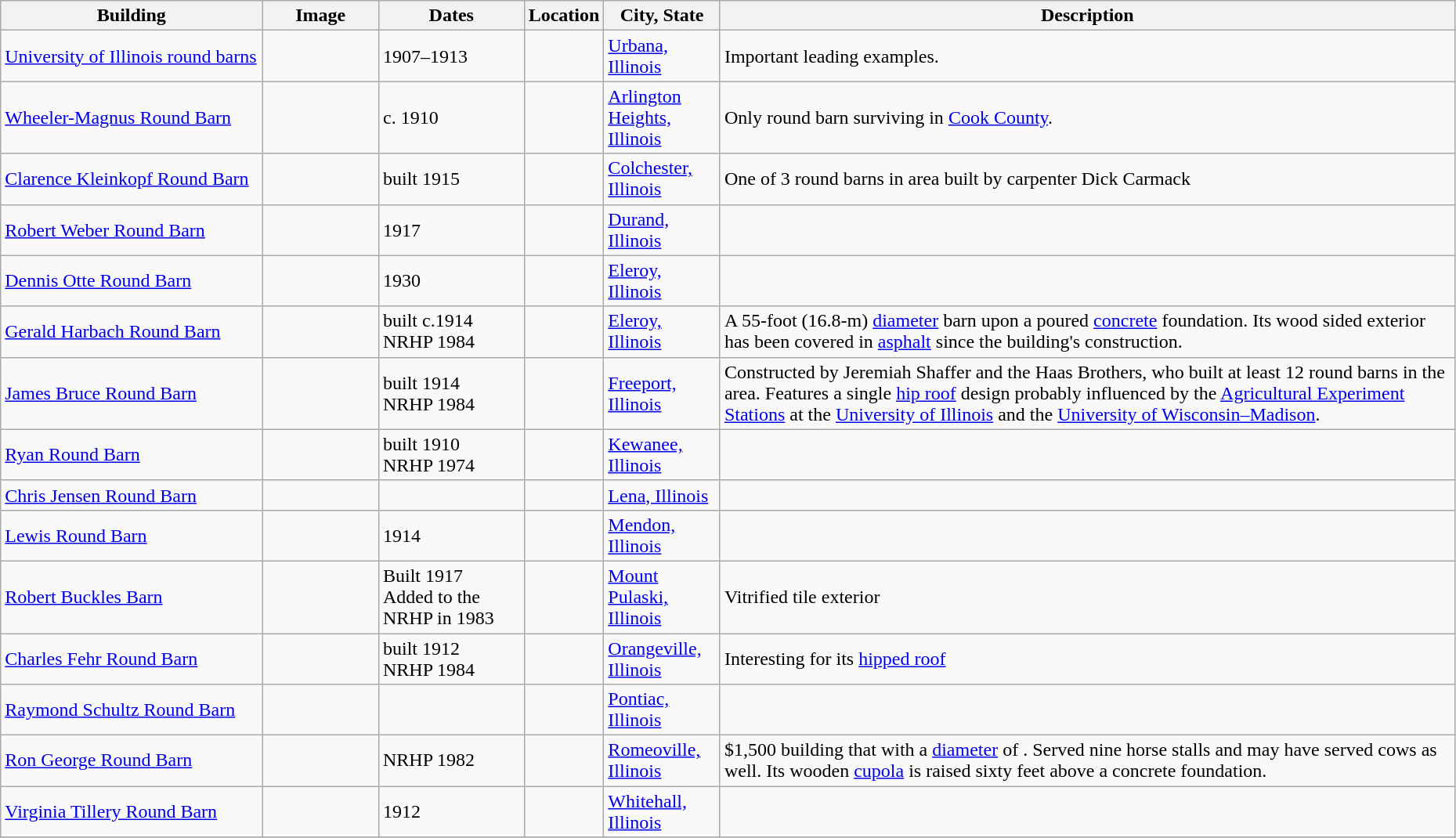<table class="wikitable sortable" style="width:98%">
<tr>
<th style="width:18%;"><strong>Building</strong></th>
<th style="width:8%;" class="unsortable"><strong>Image</strong></th>
<th style="width:10%;"><strong>Dates</strong></th>
<th><strong>Location</strong></th>
<th style="width:8%;"><strong>City, State</strong></th>
<th class="unsortable"><strong>Description</strong></th>
</tr>
<tr>
<td><a href='#'>University of Illinois round barns</a></td>
<td></td>
<td>1907–1913</td>
<td></td>
<td><a href='#'>Urbana, Illinois</a></td>
<td>Important leading examples.</td>
</tr>
<tr>
<td><a href='#'>Wheeler-Magnus Round Barn</a></td>
<td></td>
<td>c. 1910</td>
<td></td>
<td><a href='#'>Arlington Heights, Illinois</a></td>
<td>Only round barn surviving in <a href='#'>Cook County</a>.</td>
</tr>
<tr>
<td><a href='#'>Clarence Kleinkopf Round Barn</a></td>
<td></td>
<td>built 1915</td>
<td></td>
<td><a href='#'>Colchester, Illinois</a></td>
<td>One of 3 round barns in area built by carpenter Dick Carmack</td>
</tr>
<tr>
<td><a href='#'>Robert Weber Round Barn</a></td>
<td></td>
<td>1917</td>
<td></td>
<td><a href='#'>Durand, Illinois</a></td>
<td></td>
</tr>
<tr>
<td><a href='#'>Dennis Otte Round Barn</a></td>
<td></td>
<td>1930</td>
<td></td>
<td><a href='#'>Eleroy, Illinois</a></td>
<td></td>
</tr>
<tr>
<td><a href='#'>Gerald Harbach Round Barn</a></td>
<td></td>
<td>built c.1914<br>NRHP 1984</td>
<td><small></small></td>
<td><a href='#'>Eleroy, Illinois</a></td>
<td>A 55-foot (16.8-m) <a href='#'>diameter</a> barn upon a poured <a href='#'>concrete</a> foundation. Its wood sided exterior has been covered in <a href='#'>asphalt</a> since the building's construction.</td>
</tr>
<tr>
<td><a href='#'>James Bruce Round Barn</a></td>
<td></td>
<td>built 1914<br>NRHP 1984</td>
<td><small></small></td>
<td><a href='#'>Freeport, Illinois</a></td>
<td>Constructed by Jeremiah Shaffer and the Haas Brothers, who built at least 12 round barns in the area. Features a single <a href='#'>hip roof</a> design probably influenced by the <a href='#'>Agricultural Experiment Stations</a> at the <a href='#'>University of Illinois</a> and the <a href='#'>University of Wisconsin–Madison</a>.</td>
</tr>
<tr>
<td><a href='#'>Ryan Round Barn</a></td>
<td></td>
<td>built 1910<br>NRHP 1974</td>
<td><small></small></td>
<td><a href='#'>Kewanee, Illinois</a></td>
<td></td>
</tr>
<tr>
<td><a href='#'>Chris Jensen Round Barn</a></td>
<td></td>
<td></td>
<td></td>
<td><a href='#'>Lena, Illinois</a></td>
<td></td>
</tr>
<tr>
<td><a href='#'>Lewis Round Barn</a></td>
<td></td>
<td>1914</td>
<td></td>
<td><a href='#'>Mendon, Illinois</a></td>
<td></td>
</tr>
<tr>
<td><a href='#'>Robert Buckles Barn</a></td>
<td></td>
<td>Built 1917<br>Added to the NRHP in 1983</td>
<td><small></small></td>
<td><a href='#'>Mount Pulaski, Illinois</a></td>
<td>Vitrified tile exterior</td>
</tr>
<tr>
<td><a href='#'>Charles Fehr Round Barn</a></td>
<td></td>
<td>built 1912<br>NRHP 1984</td>
<td></td>
<td><a href='#'>Orangeville, Illinois</a></td>
<td>Interesting for its <a href='#'>hipped roof</a></td>
</tr>
<tr>
<td><a href='#'>Raymond Schultz Round Barn</a></td>
<td></td>
<td></td>
<td></td>
<td><a href='#'>Pontiac, Illinois</a></td>
<td></td>
</tr>
<tr>
<td><a href='#'>Ron George Round Barn</a></td>
<td></td>
<td>NRHP 1982</td>
<td><small></small></td>
<td><a href='#'>Romeoville, Illinois</a></td>
<td>$1,500 building that with a <a href='#'>diameter</a> of . Served nine horse stalls and may have served cows as well. Its wooden <a href='#'>cupola</a> is raised sixty feet above a concrete foundation.</td>
</tr>
<tr>
<td><a href='#'>Virginia Tillery Round Barn</a></td>
<td></td>
<td>1912</td>
<td></td>
<td><a href='#'>Whitehall, Illinois</a></td>
<td></td>
</tr>
<tr>
</tr>
</table>
